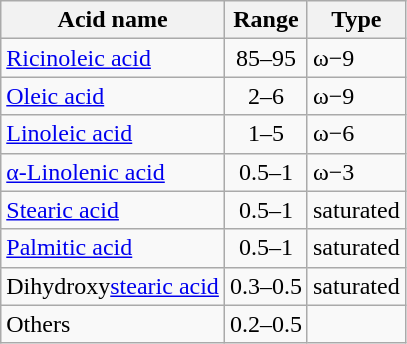<table class="wikitable">
<tr>
<th scope="col">Acid name</th>
<th scope="col">Range</th>
<th scope="col">Type</th>
</tr>
<tr>
<td><a href='#'>Ricinoleic acid</a></td>
<td align=center>85–95</td>
<td>ω−9</td>
</tr>
<tr>
<td><a href='#'>Oleic acid</a></td>
<td align=center>2–6</td>
<td>ω−9</td>
</tr>
<tr>
<td><a href='#'>Linoleic acid</a></td>
<td align=center>1–5</td>
<td>ω−6</td>
</tr>
<tr>
<td><a href='#'>α-Linolenic acid</a></td>
<td align=center>0.5–1</td>
<td>ω−3</td>
</tr>
<tr>
<td><a href='#'>Stearic acid</a></td>
<td align=center>0.5–1</td>
<td>saturated</td>
</tr>
<tr>
<td><a href='#'>Palmitic acid</a></td>
<td align=center>0.5–1</td>
<td>saturated</td>
</tr>
<tr>
<td>Dihydroxy<a href='#'>stearic acid</a></td>
<td align=center>0.3–0.5</td>
<td>saturated</td>
</tr>
<tr>
<td>Others</td>
<td align=center>0.2–0.5</td>
<td></td>
</tr>
</table>
